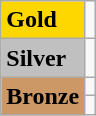<table class="wikitable">
<tr>
<td bgcolor=gold><strong>Gold</strong></td>
<td></td>
</tr>
<tr>
<td bgcolor=silver><strong>Silver</strong></td>
<td></td>
</tr>
<tr>
<td bgcolor=cc9966 rowspan=2><strong>Bronze</strong></td>
<td></td>
</tr>
<tr>
<td></td>
</tr>
</table>
